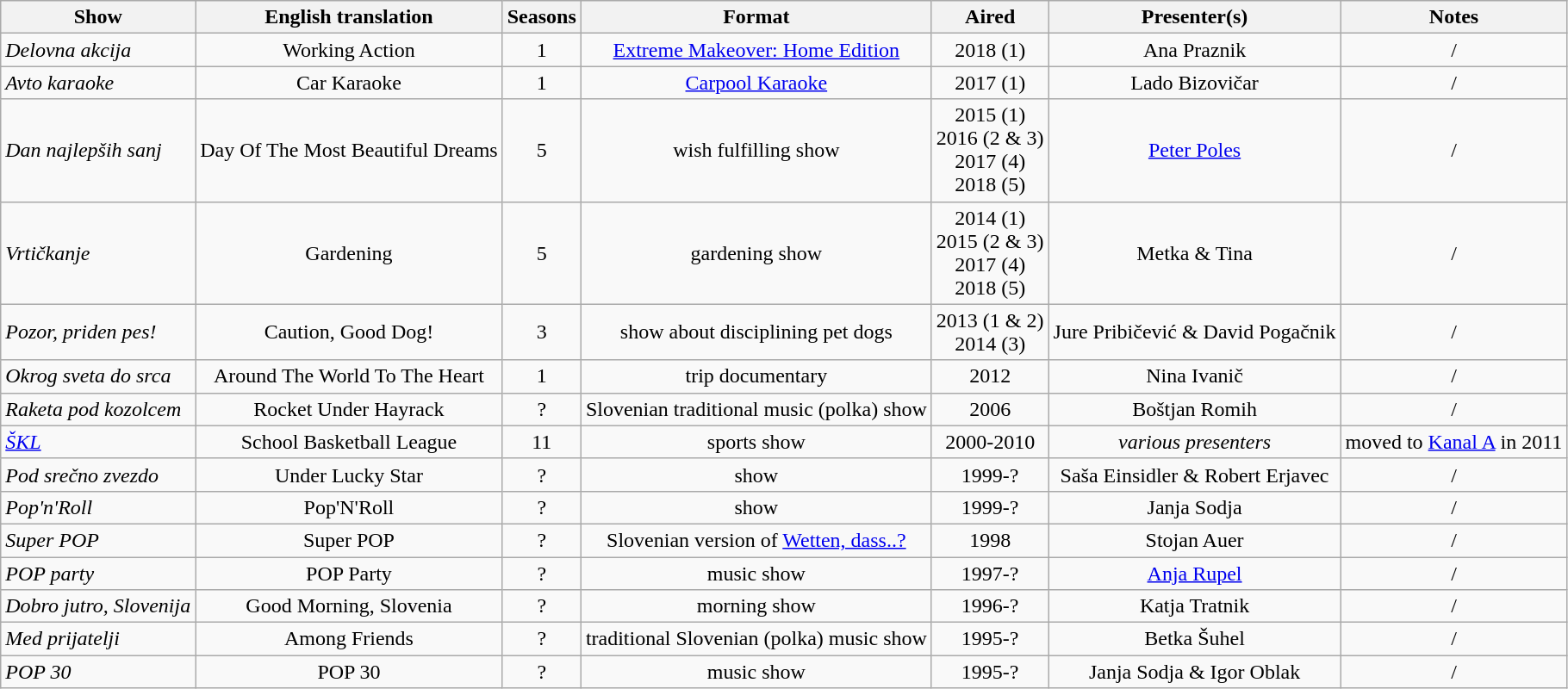<table class="wikitable">
<tr>
<th>Show</th>
<th>English translation</th>
<th>Seasons</th>
<th>Format</th>
<th>Aired</th>
<th>Presenter(s)</th>
<th>Notes</th>
</tr>
<tr>
<td><em>Delovna akcija</em></td>
<td align=center>Working Action</td>
<td align=center>1</td>
<td align=center><a href='#'>Extreme Makeover: Home Edition</a></td>
<td align=center>2018 (1)</td>
<td align=center>Ana Praznik</td>
<td align=center>/</td>
</tr>
<tr>
<td><em>Avto karaoke</em></td>
<td align=center>Car Karaoke</td>
<td align=center>1</td>
<td align=center><a href='#'>Carpool Karaoke</a></td>
<td align=center>2017 (1)</td>
<td align=center>Lado Bizovičar</td>
<td align=center>/</td>
</tr>
<tr>
<td><em>Dan najlepših sanj</em></td>
<td align=center>Day Of The Most Beautiful Dreams</td>
<td align=center>5</td>
<td align=center>wish fulfilling show</td>
<td align=center>2015 (1)<br>2016 (2 & 3)<br>2017 (4)<br>2018 (5)</td>
<td align=center><a href='#'>Peter Poles</a></td>
<td align=center>/</td>
</tr>
<tr>
<td><em>Vrtičkanje</em></td>
<td align=center>Gardening</td>
<td align=center>5</td>
<td align=center>gardening show</td>
<td align=center>2014 (1)<br>2015 (2 & 3)<br>2017 (4)<br>2018 (5)</td>
<td align=center>Metka & Tina</td>
<td align=center>/</td>
</tr>
<tr>
<td><em>Pozor, priden pes!</em></td>
<td align=center>Caution, Good Dog!</td>
<td align=center>3</td>
<td align=center>show about disciplining pet dogs</td>
<td align=center>2013 (1 & 2)<br>2014 (3)</td>
<td align=center>Jure Pribičević & David Pogačnik</td>
<td align=center>/</td>
</tr>
<tr>
<td><em>Okrog sveta do srca</em></td>
<td align=center>Around The World To The Heart</td>
<td align=center>1</td>
<td align=center>trip documentary</td>
<td align=center>2012</td>
<td align=center>Nina Ivanič</td>
<td align=center>/</td>
</tr>
<tr>
<td><em>Raketa pod kozolcem</em></td>
<td align=center>Rocket Under Hayrack</td>
<td align=center>?</td>
<td align=center>Slovenian traditional music (polka) show</td>
<td align=center>2006</td>
<td align=center>Boštjan Romih</td>
<td align=center>/</td>
</tr>
<tr>
<td><em><a href='#'>ŠKL</a></em></td>
<td align=center>School Basketball League</td>
<td align=center>11</td>
<td align=center>sports show</td>
<td align=center>2000-2010</td>
<td align=center><em>various presenters</em></td>
<td align=center>moved to <a href='#'>Kanal A</a> in 2011</td>
</tr>
<tr>
<td><em>Pod srečno zvezdo</em></td>
<td align=center>Under Lucky Star</td>
<td align=center>?</td>
<td align=center>show</td>
<td align=center>1999-?</td>
<td align=center>Saša Einsidler & Robert Erjavec</td>
<td align=center>/</td>
</tr>
<tr>
<td><em>Pop'n'Roll</em></td>
<td align=center>Pop'N'Roll</td>
<td align=center>?</td>
<td align=center>show</td>
<td align=center>1999-?</td>
<td align=center>Janja Sodja</td>
<td align=center>/</td>
</tr>
<tr>
<td><em>Super POP</em></td>
<td align=center>Super POP</td>
<td align=center>?</td>
<td align=center>Slovenian version of <a href='#'>Wetten, dass..?</a></td>
<td align=center>1998</td>
<td align=center>Stojan Auer</td>
<td align=center>/</td>
</tr>
<tr>
<td><em>POP party</em></td>
<td align=center>POP Party</td>
<td align=center>?</td>
<td align=center>music show</td>
<td align=center>1997-?</td>
<td align=center><a href='#'>Anja Rupel</a></td>
<td align=center>/</td>
</tr>
<tr>
<td><em>Dobro jutro, Slovenija</em></td>
<td align=center>Good Morning, Slovenia</td>
<td align=center>?</td>
<td align=center>morning show</td>
<td align=center>1996-?</td>
<td align=center>Katja Tratnik</td>
<td align=center>/</td>
</tr>
<tr>
<td><em>Med prijatelji</em></td>
<td align=center>Among Friends</td>
<td align=center>?</td>
<td align=center>traditional Slovenian (polka) music show</td>
<td align=center>1995-?</td>
<td align=center>Betka Šuhel</td>
<td align=center>/</td>
</tr>
<tr>
<td><em>POP 30</em></td>
<td align=center>POP 30</td>
<td align=center>?</td>
<td align=center>music show</td>
<td align=center>1995-?</td>
<td align=center>Janja Sodja & Igor Oblak</td>
<td align=center>/</td>
</tr>
</table>
